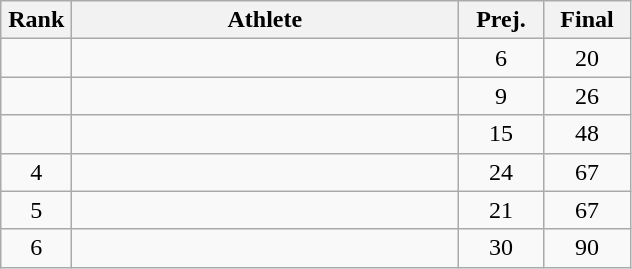<table class=wikitable style="text-align:center">
<tr>
<th width=40>Rank</th>
<th width=250>Athlete</th>
<th width=50>Prej.</th>
<th width=50>Final</th>
</tr>
<tr>
<td></td>
<td align=left></td>
<td>6</td>
<td>20</td>
</tr>
<tr>
<td></td>
<td align=left></td>
<td>9</td>
<td>26</td>
</tr>
<tr>
<td></td>
<td align=left></td>
<td>15</td>
<td>48</td>
</tr>
<tr>
<td>4</td>
<td align=left></td>
<td>24</td>
<td>67</td>
</tr>
<tr>
<td>5</td>
<td align=left></td>
<td>21</td>
<td>67</td>
</tr>
<tr>
<td>6</td>
<td align=left></td>
<td>30</td>
<td>90</td>
</tr>
</table>
